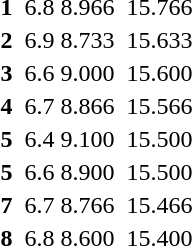<table>
<tr>
<th scope=row style="text-align:center">1</th>
<td align=left></td>
<td>6.8</td>
<td>8.966</td>
<td></td>
<td>15.766</td>
</tr>
<tr>
<th scope=row style="text-align:center">2</th>
<td align=left></td>
<td>6.9</td>
<td>8.733</td>
<td></td>
<td>15.633</td>
</tr>
<tr>
<th scope=row style="text-align:center">3</th>
<td align=left></td>
<td>6.6</td>
<td>9.000</td>
<td></td>
<td>15.600</td>
</tr>
<tr>
<th scope=row style="text-align:center">4</th>
<td align=left></td>
<td>6.7</td>
<td>8.866</td>
<td></td>
<td>15.566</td>
</tr>
<tr>
<th scope=row style="text-align:center">5</th>
<td align=left></td>
<td>6.4</td>
<td>9.100</td>
<td></td>
<td>15.500</td>
</tr>
<tr>
<th scope=row style="text-align:center">5</th>
<td align=left></td>
<td>6.6</td>
<td>8.900</td>
<td></td>
<td>15.500</td>
</tr>
<tr>
<th scope=row style="text-align:center">7</th>
<td align=left></td>
<td>6.7</td>
<td>8.766</td>
<td></td>
<td>15.466</td>
</tr>
<tr>
<th scope=row style="text-align:center">8</th>
<td align=left></td>
<td>6.8</td>
<td>8.600</td>
<td></td>
<td>15.400</td>
</tr>
<tr>
</tr>
</table>
